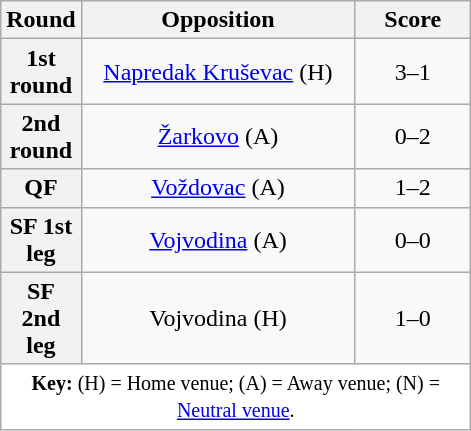<table class="wikitable plainrowheaders" style="text-align:center;margin:0">
<tr>
<th scope="col" style="width:25px">Round</th>
<th scope="col" style="width:175px">Opposition</th>
<th scope="col" style="width:70px">Score</th>
</tr>
<tr>
<th scope=row style="text-align:center">1st round</th>
<td><a href='#'>Napredak Kruševac</a> (H)</td>
<td>3–1</td>
</tr>
<tr>
<th scope=row style="text-align:center">2nd round</th>
<td><a href='#'>Žarkovo</a> (A)</td>
<td>0–2</td>
</tr>
<tr>
<th scope=row style="text-align:center">QF</th>
<td><a href='#'>Voždovac</a> (A)</td>
<td>1–2</td>
</tr>
<tr>
<th scope=row style="text-align:center">SF 1st leg</th>
<td><a href='#'>Vojvodina</a> (A)</td>
<td>0–0</td>
</tr>
<tr>
<th scope=row style="text-align:center">SF 2nd leg</th>
<td>Vojvodina (H)</td>
<td>1–0</td>
</tr>
<tr>
<td colspan="3" style="background:white;"><small><strong>Key:</strong> (H) = Home venue; (A) = Away venue; (N) = <a href='#'>Neutral venue</a>.</small></td>
</tr>
</table>
